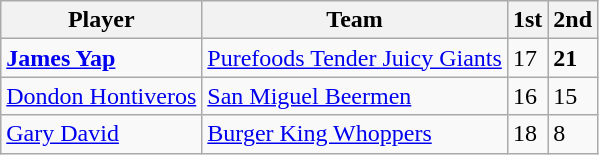<table class=wikitable>
<tr>
<th>Player</th>
<th>Team</th>
<th>1st</th>
<th>2nd</th>
</tr>
<tr>
<td><strong><a href='#'>James Yap</a></strong></td>
<td><a href='#'>Purefoods Tender Juicy Giants</a></td>
<td>17</td>
<td><strong>21</strong></td>
</tr>
<tr>
<td><a href='#'>Dondon Hontiveros</a></td>
<td><a href='#'>San Miguel Beermen</a></td>
<td>16</td>
<td>15</td>
</tr>
<tr>
<td><a href='#'>Gary David</a></td>
<td><a href='#'>Burger King Whoppers</a></td>
<td>18</td>
<td>8</td>
</tr>
</table>
